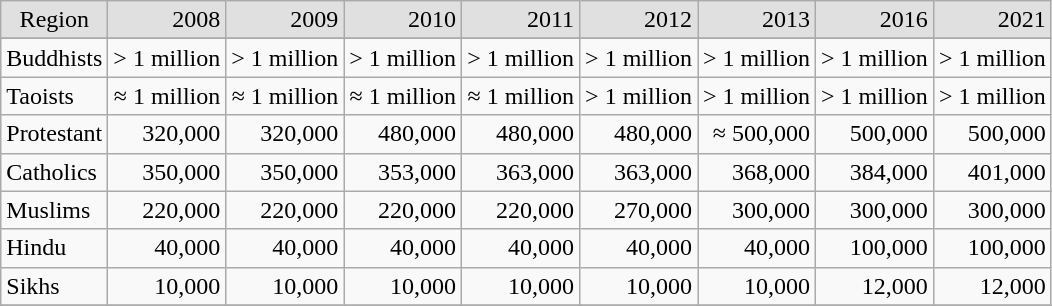<table class="wikitable" style="text-align: right;">
<tr bgcolor="#e0e0e0">
<td align="center">Region</td>
<td>2008</td>
<td>2009</td>
<td>2010</td>
<td>2011</td>
<td>2012</td>
<td>2013</td>
<td>2016</td>
<td>2021</td>
</tr>
<tr bgcolor="#e0e0e0">
</tr>
<tr>
<td align="left">Buddhists</td>
<td>> 1 million</td>
<td>> 1 million</td>
<td>> 1 million</td>
<td>> 1 million</td>
<td>> 1 million</td>
<td>> 1 million</td>
<td>> 1 million</td>
<td>> 1 million</td>
</tr>
<tr>
<td align="left">Taoists</td>
<td>≈ 1 million</td>
<td>≈ 1 million</td>
<td>≈ 1 million</td>
<td>≈ 1 million</td>
<td>> 1 million</td>
<td>> 1 million</td>
<td>> 1 million</td>
<td>> 1 million</td>
</tr>
<tr>
<td align="left">Protestant</td>
<td>320,000</td>
<td>320,000</td>
<td>480,000</td>
<td>480,000</td>
<td>480,000</td>
<td>≈ 500,000</td>
<td>500,000</td>
<td>500,000</td>
</tr>
<tr>
<td align="left">Catholics</td>
<td>350,000</td>
<td>350,000</td>
<td>353,000</td>
<td>363,000</td>
<td>363,000</td>
<td>368,000</td>
<td>384,000</td>
<td>401,000</td>
</tr>
<tr>
<td align="left">Muslims</td>
<td>220,000</td>
<td>220,000</td>
<td>220,000</td>
<td>220,000</td>
<td>270,000</td>
<td>300,000</td>
<td>300,000</td>
<td>300,000</td>
</tr>
<tr>
<td align="left">Hindu</td>
<td>40,000</td>
<td>40,000</td>
<td>40,000</td>
<td>40,000</td>
<td>40,000</td>
<td>40,000</td>
<td>100,000</td>
<td>100,000</td>
</tr>
<tr>
<td align="left">Sikhs</td>
<td>10,000</td>
<td>10,000</td>
<td>10,000</td>
<td>10,000</td>
<td>10,000</td>
<td>10,000</td>
<td>12,000</td>
<td>12,000</td>
</tr>
<tr>
</tr>
</table>
